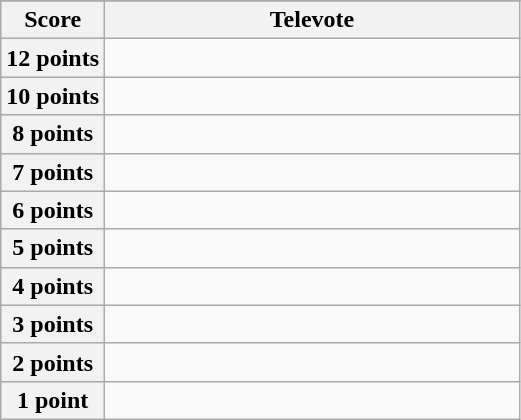<table class="wikitable">
<tr>
</tr>
<tr>
<th scope="col" width="20%">Score</th>
<th scope="col" width="80%">Televote</th>
</tr>
<tr>
<th scope="row">12 points</th>
<td></td>
</tr>
<tr>
<th scope="row">10 points</th>
<td></td>
</tr>
<tr>
<th scope="row">8 points</th>
<td></td>
</tr>
<tr>
<th scope="row">7 points</th>
<td></td>
</tr>
<tr>
<th scope="row">6 points</th>
<td></td>
</tr>
<tr>
<th scope="row">5 points</th>
<td></td>
</tr>
<tr>
<th scope="row">4 points</th>
<td></td>
</tr>
<tr>
<th scope="row">3 points</th>
<td></td>
</tr>
<tr>
<th scope="row">2 points</th>
<td></td>
</tr>
<tr>
<th scope="row">1 point</th>
<td></td>
</tr>
</table>
